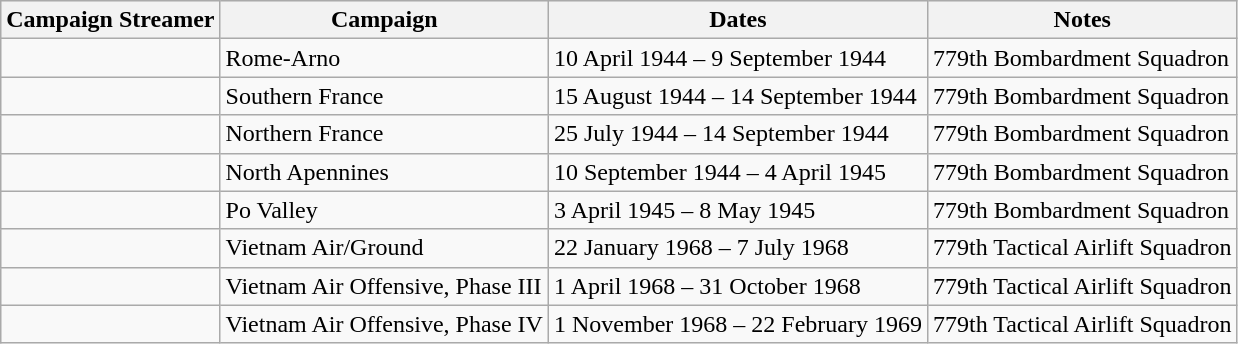<table class="wikitable">
<tr style="background:#efefef;">
<th>Campaign Streamer</th>
<th>Campaign</th>
<th>Dates</th>
<th>Notes</th>
</tr>
<tr>
<td></td>
<td>Rome-Arno</td>
<td>10 April 1944 – 9 September 1944</td>
<td>779th Bombardment Squadron</td>
</tr>
<tr>
<td></td>
<td>Southern France</td>
<td>15 August 1944 – 14 September 1944</td>
<td>779th Bombardment Squadron</td>
</tr>
<tr>
<td></td>
<td>Northern France</td>
<td>25 July 1944 – 14 September 1944</td>
<td>779th Bombardment Squadron</td>
</tr>
<tr>
<td></td>
<td>North Apennines</td>
<td>10 September 1944 – 4 April 1945</td>
<td>779th Bombardment Squadron</td>
</tr>
<tr>
<td></td>
<td>Po Valley</td>
<td>3 April 1945 – 8 May 1945</td>
<td>779th Bombardment Squadron</td>
</tr>
<tr>
<td></td>
<td>Vietnam Air/Ground</td>
<td>22 January 1968 – 7 July 1968</td>
<td>779th Tactical Airlift Squadron</td>
</tr>
<tr>
<td></td>
<td>Vietnam Air Offensive, Phase III</td>
<td>1 April 1968 – 31 October 1968</td>
<td>779th Tactical Airlift Squadron</td>
</tr>
<tr>
<td></td>
<td>Vietnam Air Offensive, Phase IV</td>
<td>1 November 1968 – 22 February 1969</td>
<td>779th Tactical Airlift Squadron</td>
</tr>
</table>
